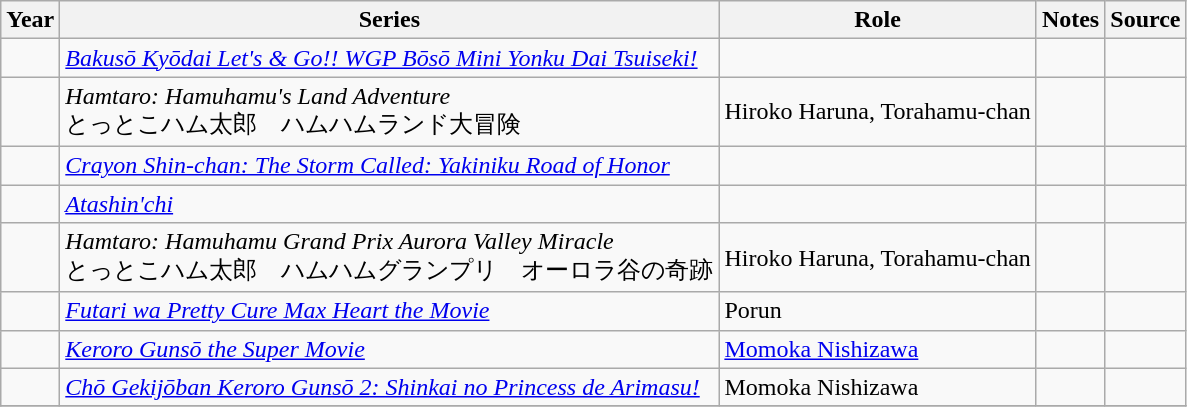<table class="wikitable sortable plainrowheaders">
<tr>
<th>Year</th>
<th>Series</th>
<th>Role</th>
<th class="unsortable">Notes</th>
<th class="unsortable">Source</th>
</tr>
<tr>
<td></td>
<td><em><a href='#'>Bakusō Kyōdai Let's & Go!! WGP Bōsō Mini Yonku Dai Tsuiseki!</a></em></td>
<td></td>
<td></td>
<td></td>
</tr>
<tr>
<td></td>
<td><em>Hamtaro: Hamuhamu's Land Adventure</em><br>とっとこハム太郎　ハムハムランド大冒険</td>
<td>Hiroko Haruna, Torahamu-chan</td>
<td></td>
<td></td>
</tr>
<tr>
<td></td>
<td><em><a href='#'>Crayon Shin-chan: The Storm Called: Yakiniku Road of Honor</a></em></td>
<td></td>
<td></td>
<td></td>
</tr>
<tr>
<td></td>
<td><em><a href='#'>Atashin'chi</a></em></td>
<td></td>
<td></td>
<td></td>
</tr>
<tr>
<td></td>
<td><em>Hamtaro: Hamuhamu Grand Prix Aurora Valley Miracle</em><br>とっとこハム太郎　ハムハムグランプリ　オーロラ谷の奇跡</td>
<td>Hiroko Haruna, Torahamu-chan</td>
<td></td>
<td></td>
</tr>
<tr>
<td></td>
<td><em> <a href='#'>Futari wa Pretty Cure Max Heart the Movie</a></em></td>
<td>Porun</td>
<td></td>
<td></td>
</tr>
<tr>
<td></td>
<td><em><a href='#'>Keroro Gunsō the Super Movie</a></em></td>
<td><a href='#'>Momoka Nishizawa</a></td>
<td></td>
<td></td>
</tr>
<tr>
<td></td>
<td><em><a href='#'>Chō Gekijōban Keroro Gunsō 2: Shinkai no Princess de Arimasu!</a></em></td>
<td>Momoka Nishizawa</td>
<td></td>
<td></td>
</tr>
<tr>
</tr>
</table>
